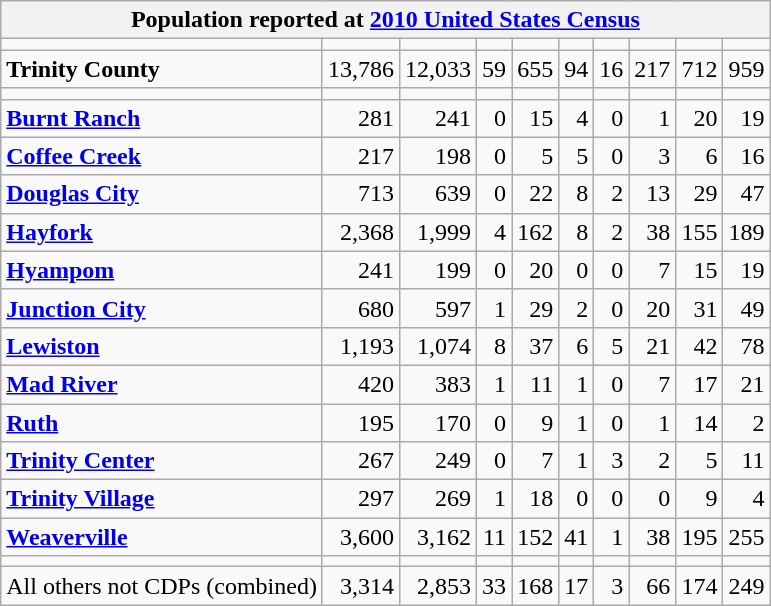<table class="wikitable sortable mw-collapsible collapsible collapsed">
<tr>
<th colspan=10>Population reported at <a href='#'>2010 United States Census</a></th>
</tr>
<tr>
<td></td>
<td></td>
<td></td>
<td></td>
<td></td>
<td></td>
<td></td>
<td></td>
<td></td>
<td></td>
</tr>
<tr>
<td><strong> Trinity County</strong></td>
<td align="right">13,786</td>
<td align="right">12,033</td>
<td align="right">59</td>
<td align="right">655</td>
<td align="right">94</td>
<td align="right">16</td>
<td align="right">217</td>
<td align="right">712</td>
<td align="right">959</td>
</tr>
<tr>
<td></td>
<td></td>
<td></td>
<td></td>
<td></td>
<td></td>
<td></td>
<td></td>
<td></td>
<td></td>
</tr>
<tr>
<td><strong><a href='#'>Burnt Ranch</a></strong></td>
<td align="right">281</td>
<td align="right">241</td>
<td align="right">0</td>
<td align="right">15</td>
<td align="right">4</td>
<td align="right">0</td>
<td align="right">1</td>
<td align="right">20</td>
<td align="right">19</td>
</tr>
<tr>
<td><strong><a href='#'>Coffee Creek</a></strong></td>
<td align="right">217</td>
<td align="right">198</td>
<td align="right">0</td>
<td align="right">5</td>
<td align="right">5</td>
<td align="right">0</td>
<td align="right">3</td>
<td align="right">6</td>
<td align="right">16</td>
</tr>
<tr>
<td><strong><a href='#'>Douglas City</a></strong></td>
<td align="right">713</td>
<td align="right">639</td>
<td align="right">0</td>
<td align="right">22</td>
<td align="right">8</td>
<td align="right">2</td>
<td align="right">13</td>
<td align="right">29</td>
<td align="right">47</td>
</tr>
<tr>
<td><strong><a href='#'>Hayfork</a></strong></td>
<td align="right">2,368</td>
<td align="right">1,999</td>
<td align="right">4</td>
<td align="right">162</td>
<td align="right">8</td>
<td align="right">2</td>
<td align="right">38</td>
<td align="right">155</td>
<td align="right">189</td>
</tr>
<tr>
<td><strong><a href='#'>Hyampom</a></strong></td>
<td align="right">241</td>
<td align="right">199</td>
<td align="right">0</td>
<td align="right">20</td>
<td align="right">0</td>
<td align="right">0</td>
<td align="right">7</td>
<td align="right">15</td>
<td align="right">19</td>
</tr>
<tr>
<td><strong><a href='#'>Junction City</a></strong></td>
<td align="right">680</td>
<td align="right">597</td>
<td align="right">1</td>
<td align="right">29</td>
<td align="right">2</td>
<td align="right">0</td>
<td align="right">20</td>
<td align="right">31</td>
<td align="right">49</td>
</tr>
<tr>
<td><strong><a href='#'>Lewiston</a></strong></td>
<td align="right">1,193</td>
<td align="right">1,074</td>
<td align="right">8</td>
<td align="right">37</td>
<td align="right">6</td>
<td align="right">5</td>
<td align="right">21</td>
<td align="right">42</td>
<td align="right">78</td>
</tr>
<tr>
<td><strong><a href='#'>Mad River</a></strong></td>
<td align="right">420</td>
<td align="right">383</td>
<td align="right">1</td>
<td align="right">11</td>
<td align="right">1</td>
<td align="right">0</td>
<td align="right">7</td>
<td align="right">17</td>
<td align="right">21</td>
</tr>
<tr>
<td><strong><a href='#'>Ruth</a></strong></td>
<td align="right">195</td>
<td align="right">170</td>
<td align="right">0</td>
<td align="right">9</td>
<td align="right">1</td>
<td align="right">0</td>
<td align="right">1</td>
<td align="right">14</td>
<td align="right">2</td>
</tr>
<tr>
<td><strong><a href='#'>Trinity Center</a></strong></td>
<td align="right">267</td>
<td align="right">249</td>
<td align="right">0</td>
<td align="right">7</td>
<td align="right">1</td>
<td align="right">3</td>
<td align="right">2</td>
<td align="right">5</td>
<td align="right">11</td>
</tr>
<tr>
<td><strong><a href='#'>Trinity Village</a></strong></td>
<td align="right">297</td>
<td align="right">269</td>
<td align="right">1</td>
<td align="right">18</td>
<td align="right">0</td>
<td align="right">0</td>
<td align="right">0</td>
<td align="right">9</td>
<td align="right">4</td>
</tr>
<tr>
<td><strong><a href='#'>Weaverville</a></strong></td>
<td align="right">3,600</td>
<td align="right">3,162</td>
<td align="right">11</td>
<td align="right">152</td>
<td align="right">41</td>
<td align="right">1</td>
<td align="right">38</td>
<td align="right">195</td>
<td align="right">255</td>
</tr>
<tr>
<td></td>
<td></td>
<td></td>
<td></td>
<td></td>
<td></td>
<td></td>
<td></td>
<td></td>
<td></td>
</tr>
<tr>
<td>All others not CDPs (combined)</td>
<td align="right">3,314</td>
<td align="right">2,853</td>
<td align="right">33</td>
<td align="right">168</td>
<td align="right">17</td>
<td align="right">3</td>
<td align="right">66</td>
<td align="right">174</td>
<td align="right">249</td>
</tr>
</table>
